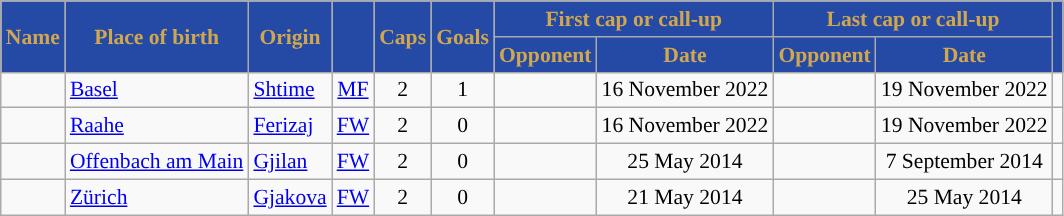<table class="wikitable" style="text-align: center;font-size:90%;">
<tr>
<th rowspan="2" style="background: #244AA5; color: #D0A650;">Name</th>
<th rowspan="2" style="background: #244AA5; color: #D0A650;">Place of birth</th>
<th rowspan="2" style="background: #244AA5; color: #D0A650;">Origin</th>
<th rowspan="2" style="background: #244AA5; color: #D0A650;"></th>
<th rowspan="2" style="background: #244AA5; color: #D0A650;">Caps</th>
<th rowspan="2" style="background: #244AA5; color: #D0A650;">Goals</th>
<th colspan="2" style="background: #244AA5; color: #D0A650;">First cap or call-up</th>
<th colspan="2" style="background: #244AA5; color: #D0A650;">Last cap or call-up</th>
<th rowspan="2" style="background: #244AA5; color: #D0A650;"></th>
</tr>
<tr>
<th style="background: #244AA5; color: #D0A650;">Opponent</th>
<th style="background: #244AA5; color: #D0A650;">Date</th>
<th style="background: #244AA5; color: #D0A650;">Opponent</th>
<th style="background: #244AA5; color: #D0A650;">Date</th>
</tr>
<tr>
<td align="left"> </td>
<td align="left"> <a href='#'>Basel</a></td>
<td align="left"><a href='#'>Shtime</a></td>
<td><a href='#'>MF</a></td>
<td>2</td>
<td>1</td>
<td align="left"></td>
<td>16 November 2022</td>
<td align="left"></td>
<td>19 November 2022</td>
<td></td>
</tr>
<tr>
<td align="left"> </td>
<td align="left"> <a href='#'>Raahe</a></td>
<td align="left"><a href='#'>Ferizaj</a></td>
<td><a href='#'>FW</a></td>
<td>2</td>
<td>0</td>
<td align="left"></td>
<td>16 November 2022</td>
<td align="left"></td>
<td>19 November 2022</td>
<td></td>
</tr>
<tr>
<td align="left"> </td>
<td align="left"> <a href='#'>Offenbach am Main</a></td>
<td align="left"><a href='#'>Gjilan</a></td>
<td><a href='#'>FW</a></td>
<td>2</td>
<td>0</td>
<td align="left"></td>
<td>25 May 2014</td>
<td align="left"></td>
<td>7 September 2014</td>
<td></td>
</tr>
<tr>
<td align="left"> </td>
<td align="left"> <a href='#'>Zürich</a></td>
<td align="left"><a href='#'>Gjakova</a></td>
<td><a href='#'>FW</a></td>
<td>2</td>
<td>0</td>
<td align="left"></td>
<td>21 May 2014</td>
<td align="left"></td>
<td>25 May 2014</td>
<td></td>
</tr>
</table>
